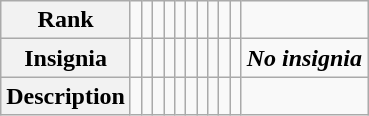<table class="wikitable">
<tr style="text-align:center;">
<th>Rank</th>
<td><br></td>
<td><br></td>
<td><br></td>
<td><br></td>
<td><br></td>
<td><br></td>
<td><br></td>
<td><br></td>
<td><br></td>
<td><br></td>
<td><br></td>
</tr>
<tr style="text-align:center;">
<th>Insignia</th>
<td></td>
<td></td>
<td></td>
<td></td>
<td></td>
<td></td>
<td></td>
<td></td>
<td></td>
<td></td>
<td><strong><em>No insignia</em></strong></td>
</tr>
<tr style="text-align:center;">
<th>Description</th>
<td></td>
<td></td>
<td></td>
<td></td>
<td></td>
<td></td>
<td></td>
<td></td>
<td></td>
<td></td>
<td></td>
</tr>
</table>
